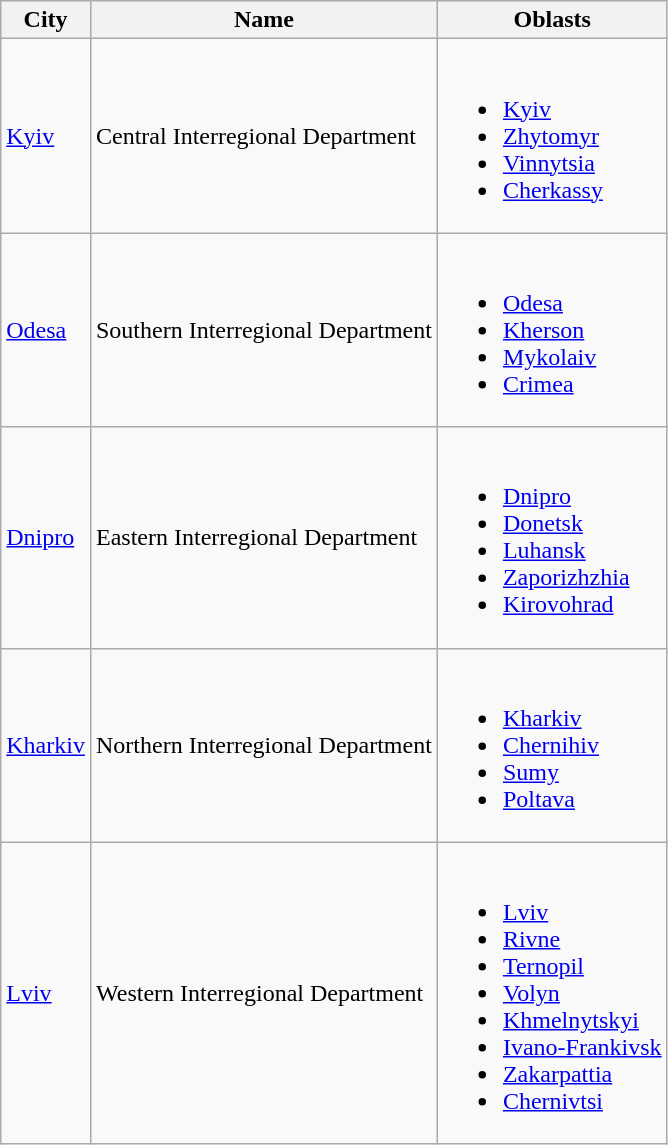<table class="wikitable">
<tr>
<th>City</th>
<th>Name</th>
<th>Oblasts</th>
</tr>
<tr>
<td><a href='#'>Kyiv</a></td>
<td>Central Interregional Department</td>
<td><br><ul><li><a href='#'>Kyiv</a></li><li><a href='#'>Zhytomyr</a></li><li><a href='#'>Vinnytsia</a></li><li><a href='#'>Cherkassy</a></li></ul></td>
</tr>
<tr>
<td><a href='#'>Odesa</a></td>
<td>Southern Interregional Department</td>
<td><br><ul><li><a href='#'>Odesa</a></li><li><a href='#'>Kherson</a></li><li><a href='#'>Mykolaiv</a></li><li><a href='#'>Crimea</a></li></ul></td>
</tr>
<tr>
<td><a href='#'>Dnipro</a></td>
<td>Eastern Interregional Department</td>
<td><br><ul><li><a href='#'>Dnipro</a></li><li><a href='#'>Donetsk</a></li><li><a href='#'>Luhansk</a></li><li><a href='#'>Zaporizhzhia</a></li><li><a href='#'>Kirovohrad</a></li></ul></td>
</tr>
<tr>
<td><a href='#'>Kharkiv</a></td>
<td>Northern Interregional Department</td>
<td><br><ul><li><a href='#'>Kharkiv</a></li><li><a href='#'>Chernihiv</a></li><li><a href='#'>Sumy</a></li><li><a href='#'>Poltava</a></li></ul></td>
</tr>
<tr>
<td><a href='#'>Lviv</a></td>
<td>Western Interregional Department</td>
<td><br><ul><li><a href='#'>Lviv</a></li><li><a href='#'>Rivne</a></li><li><a href='#'>Ternopil</a></li><li><a href='#'>Volyn</a></li><li><a href='#'>Khmelnytskyi</a></li><li><a href='#'>Ivano-Frankivsk</a></li><li><a href='#'>Zakarpattia</a></li><li><a href='#'>Chernivtsi</a></li></ul></td>
</tr>
</table>
